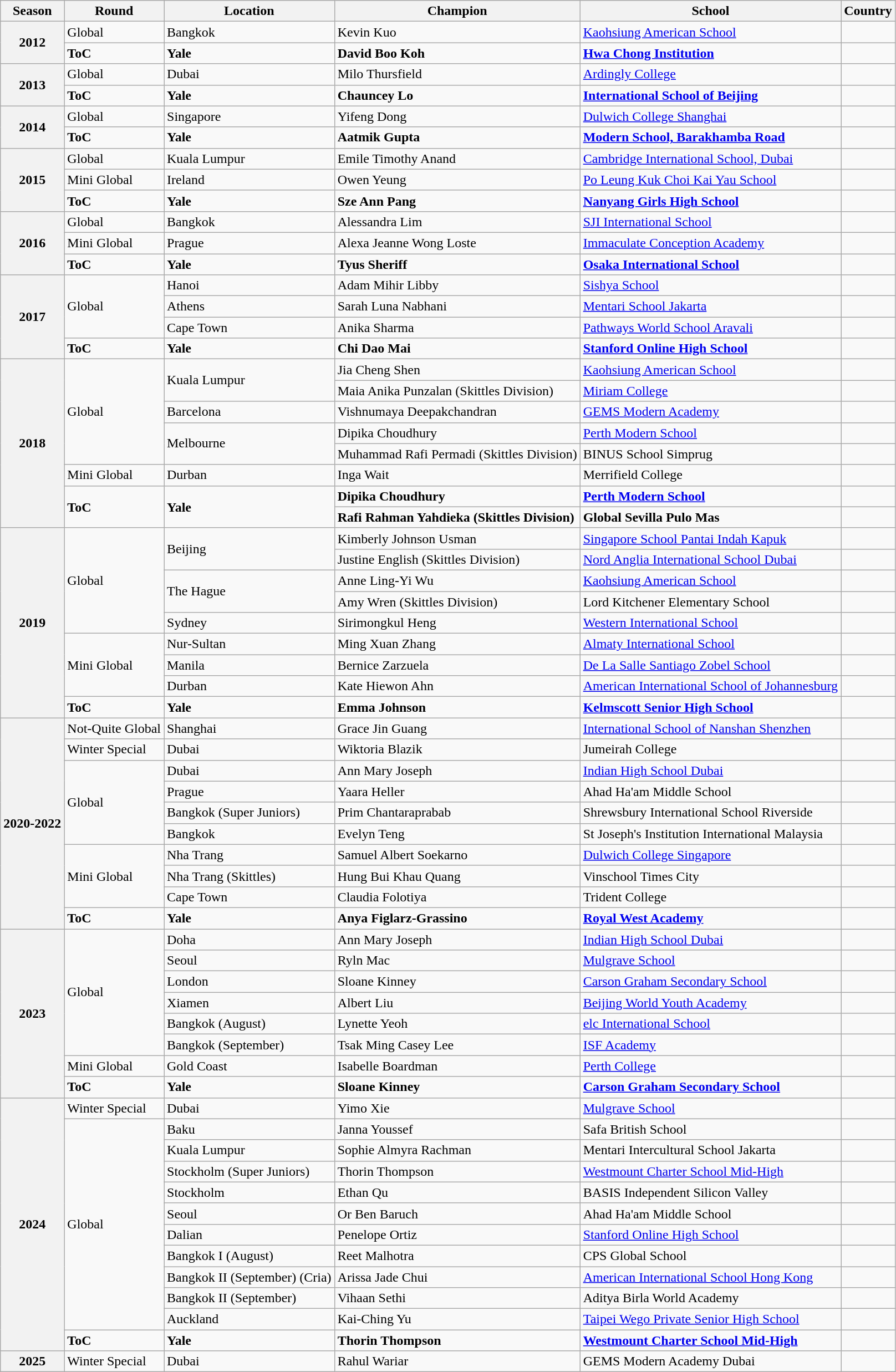<table class="wikitable mw-collapsible">
<tr>
<th>Season</th>
<th><strong>Round</strong></th>
<th><strong>Location</strong></th>
<th>Champion</th>
<th><strong>School</strong></th>
<th><strong>Country</strong></th>
</tr>
<tr>
<th rowspan="2">2012</th>
<td>Global</td>
<td>Bangkok</td>
<td>Kevin Kuo</td>
<td><a href='#'>Kaohsiung American School</a></td>
<td></td>
</tr>
<tr>
<td><strong>ToC</strong></td>
<td><strong>Yale</strong></td>
<td><strong>David Boo Koh</strong></td>
<td><strong><a href='#'>Hwa Chong Institution</a></strong></td>
<td><strong></strong></td>
</tr>
<tr>
<th rowspan="2">2013</th>
<td>Global</td>
<td>Dubai</td>
<td>Milo Thursfield</td>
<td><a href='#'>Ardingly College</a></td>
<td></td>
</tr>
<tr>
<td><strong>ToC</strong></td>
<td><strong>Yale</strong></td>
<td><strong>Chauncey Lo</strong></td>
<td><strong><a href='#'>International School of Beijing</a></strong></td>
<td><strong></strong></td>
</tr>
<tr>
<th rowspan="2">2014</th>
<td>Global</td>
<td>Singapore</td>
<td>Yifeng Dong</td>
<td><a href='#'>Dulwich College Shanghai</a></td>
<td></td>
</tr>
<tr>
<td><strong>ToC</strong></td>
<td><strong>Yale</strong></td>
<td><strong>Aatmik Gupta</strong></td>
<td><a href='#'><strong>Modern School, Barakhamba Road</strong></a></td>
<td><strong></strong></td>
</tr>
<tr>
<th rowspan="3">2015</th>
<td>Global</td>
<td>Kuala Lumpur</td>
<td>Emile Timothy Anand</td>
<td><a href='#'>Cambridge International School, Dubai</a></td>
<td></td>
</tr>
<tr>
<td>Mini Global</td>
<td>Ireland</td>
<td>Owen Yeung</td>
<td><a href='#'>Po Leung Kuk Choi Kai Yau School</a></td>
<td></td>
</tr>
<tr>
<td><strong>ToC</strong></td>
<td><strong>Yale</strong></td>
<td><strong>Sze Ann Pang</strong></td>
<td><strong><a href='#'>Nanyang Girls High School</a></strong></td>
<td><strong></strong></td>
</tr>
<tr>
<th rowspan="3">2016</th>
<td>Global</td>
<td>Bangkok</td>
<td>Alessandra Lim</td>
<td><a href='#'>SJI International School</a></td>
<td></td>
</tr>
<tr>
<td>Mini Global</td>
<td>Prague</td>
<td>Alexa Jeanne Wong Loste</td>
<td><a href='#'>Immaculate Conception Academy</a></td>
<td></td>
</tr>
<tr>
<td><strong>ToC</strong></td>
<td><strong>Yale</strong></td>
<td><strong>Tyus Sheriff</strong></td>
<td><strong><a href='#'>Osaka International School</a></strong></td>
<td><strong></strong></td>
</tr>
<tr>
<th rowspan="4">2017</th>
<td rowspan="3">Global</td>
<td rowspan="1">Hanoi</td>
<td>Adam Mihir Libby</td>
<td><a href='#'>Sishya School</a></td>
<td></td>
</tr>
<tr>
<td>Athens</td>
<td>Sarah Luna Nabhani</td>
<td><a href='#'>Mentari School Jakarta</a></td>
<td></td>
</tr>
<tr>
<td>Cape Town</td>
<td>Anika Sharma</td>
<td><a href='#'>Pathways World School Aravali</a></td>
<td></td>
</tr>
<tr>
<td><strong>ToC</strong></td>
<td><strong>Yale</strong></td>
<td><strong>Chi Dao Mai</strong></td>
<td><a href='#'><strong>Stanford Online High School</strong></a></td>
<td><strong></strong></td>
</tr>
<tr>
<th rowspan="8">2018</th>
<td rowspan="5">Global</td>
<td rowspan="2">Kuala Lumpur</td>
<td>Jia Cheng Shen</td>
<td><a href='#'>Kaohsiung American School</a></td>
<td></td>
</tr>
<tr>
<td>Maia Anika Punzalan (Skittles Division)</td>
<td><a href='#'>Miriam College</a></td>
<td></td>
</tr>
<tr>
<td>Barcelona</td>
<td>Vishnumaya Deepakchandran</td>
<td><a href='#'>GEMS Modern Academy</a></td>
<td></td>
</tr>
<tr>
<td rowspan="2">Melbourne</td>
<td>Dipika Choudhury</td>
<td><a href='#'>Perth Modern School</a></td>
<td></td>
</tr>
<tr>
<td>Muhammad Rafi Permadi (Skittles Division)</td>
<td>BINUS School Simprug</td>
<td></td>
</tr>
<tr>
<td>Mini Global</td>
<td>Durban</td>
<td>Inga Wait</td>
<td>Merrifield College</td>
<td></td>
</tr>
<tr>
<td rowspan="2"><strong>ToC</strong></td>
<td rowspan="2"><strong>Yale</strong></td>
<td><strong>Dipika Choudhury</strong></td>
<td><strong><a href='#'>Perth Modern School</a></strong></td>
<td><strong></strong></td>
</tr>
<tr>
<td><strong>Rafi Rahman Yahdieka (Skittles Division)</strong></td>
<td><strong>Global Sevilla Pulo Mas</strong></td>
<td><strong></strong></td>
</tr>
<tr>
<th rowspan="9">2019</th>
<td rowspan="5">Global</td>
<td rowspan="2">Beijing</td>
<td>Kimberly Johnson Usman</td>
<td><a href='#'>Singapore School Pantai Indah Kapuk</a></td>
<td></td>
</tr>
<tr>
<td>Justine English (Skittles Division)</td>
<td><a href='#'>Nord Anglia International School Dubai</a></td>
<td></td>
</tr>
<tr>
<td rowspan="2">The Hague</td>
<td>Anne Ling-Yi Wu</td>
<td><a href='#'>Kaohsiung American School</a></td>
<td></td>
</tr>
<tr>
<td>Amy Wren (Skittles Division)</td>
<td>Lord Kitchener Elementary School</td>
<td></td>
</tr>
<tr>
<td>Sydney</td>
<td>Sirimongkul Heng</td>
<td><a href='#'>Western International School</a></td>
<td></td>
</tr>
<tr>
<td rowspan="3">Mini Global</td>
<td>Nur-Sultan</td>
<td>Ming Xuan Zhang</td>
<td><a href='#'>Almaty International School</a></td>
<td></td>
</tr>
<tr>
<td>Manila</td>
<td>Bernice Zarzuela</td>
<td><a href='#'>De La Salle Santiago Zobel School</a></td>
<td></td>
</tr>
<tr>
<td>Durban</td>
<td>Kate Hiewon Ahn</td>
<td><a href='#'>American International School of Johannesburg</a></td>
<td></td>
</tr>
<tr>
<td><strong>ToC</strong></td>
<td><strong>Yale</strong></td>
<td><strong>Emma Johnson</strong></td>
<td><strong><a href='#'>Kelmscott Senior High School</a></strong></td>
<td><strong></strong></td>
</tr>
<tr>
<th rowspan="10">2020-2022</th>
<td rowspan="1">Not-Quite Global</td>
<td>Shanghai</td>
<td>Grace Jin Guang</td>
<td><a href='#'>International School of Nanshan Shenzhen</a></td>
<td></td>
</tr>
<tr>
<td>Winter Special</td>
<td>Dubai</td>
<td>Wiktoria Blazik</td>
<td>Jumeirah College</td>
<td></td>
</tr>
<tr>
<td rowspan="4">Global</td>
<td>Dubai</td>
<td>Ann Mary Joseph</td>
<td><a href='#'>Indian High School Dubai</a></td>
<td></td>
</tr>
<tr>
<td>Prague</td>
<td>Yaara Heller</td>
<td>Ahad Ha'am Middle School</td>
<td></td>
</tr>
<tr>
<td>Bangkok (Super Juniors)</td>
<td>Prim Chantaraprabab</td>
<td>Shrewsbury International School Riverside</td>
<td></td>
</tr>
<tr>
<td>Bangkok</td>
<td>Evelyn Teng</td>
<td>St Joseph's Institution International Malaysia</td>
<td></td>
</tr>
<tr>
<td rowspan="3">Mini Global</td>
<td>Nha Trang</td>
<td>Samuel Albert Soekarno</td>
<td><a href='#'>Dulwich College Singapore</a></td>
<td></td>
</tr>
<tr>
<td>Nha Trang (Skittles)</td>
<td>Hung Bui Khau Quang</td>
<td>Vinschool Times City</td>
<td></td>
</tr>
<tr>
<td>Cape Town</td>
<td>Claudia Folotiya</td>
<td>Trident College</td>
<td></td>
</tr>
<tr>
<td><strong>ToC</strong></td>
<td><strong>Yale</strong></td>
<td><strong>Anya Figlarz-Grassino</strong></td>
<td><strong><a href='#'>Royal West Academy</a></strong></td>
<td><strong></strong></td>
</tr>
<tr>
<th rowspan="8">2023</th>
<td rowspan="6">Global</td>
<td>Doha</td>
<td>Ann Mary Joseph</td>
<td><a href='#'>Indian High School Dubai</a></td>
<td></td>
</tr>
<tr>
<td>Seoul</td>
<td>Ryln Mac</td>
<td><a href='#'>Mulgrave School</a></td>
<td></td>
</tr>
<tr>
<td>London</td>
<td>Sloane Kinney</td>
<td><a href='#'>Carson Graham Secondary School</a></td>
<td></td>
</tr>
<tr>
<td>Xiamen</td>
<td>Albert Liu</td>
<td><a href='#'>Beijing World Youth Academy</a></td>
<td></td>
</tr>
<tr>
<td>Bangkok (August)</td>
<td>Lynette Yeoh</td>
<td><a href='#'>elc International School</a></td>
<td></td>
</tr>
<tr>
<td>Bangkok (September)</td>
<td>Tsak Ming Casey Lee</td>
<td><a href='#'>ISF Academy</a></td>
<td></td>
</tr>
<tr>
<td>Mini Global</td>
<td>Gold Coast</td>
<td>Isabelle Boardman</td>
<td><a href='#'>Perth College</a></td>
<td></td>
</tr>
<tr>
<td><strong>ToC</strong></td>
<td><strong>Yale</strong></td>
<td><strong>Sloane Kinney</strong></td>
<td><strong><a href='#'>Carson Graham Secondary School</a></strong></td>
<td><strong></strong></td>
</tr>
<tr>
<th rowspan="12">2024</th>
<td>Winter Special</td>
<td>Dubai</td>
<td>Yimo Xie</td>
<td><a href='#'>Mulgrave School</a></td>
<td></td>
</tr>
<tr>
<td rowspan="10">Global</td>
<td>Baku</td>
<td>Janna Youssef</td>
<td>Safa British School</td>
<td></td>
</tr>
<tr>
<td>Kuala Lumpur</td>
<td>Sophie Almyra Rachman</td>
<td>Mentari Intercultural School Jakarta</td>
<td></td>
</tr>
<tr>
<td>Stockholm (Super Juniors)</td>
<td>Thorin Thompson</td>
<td><a href='#'>Westmount Charter School Mid-High</a></td>
<td></td>
</tr>
<tr>
<td>Stockholm</td>
<td>Ethan Qu</td>
<td>BASIS Independent Silicon Valley</td>
<td></td>
</tr>
<tr>
<td>Seoul</td>
<td>Or Ben Baruch</td>
<td>Ahad Ha'am Middle School</td>
<td></td>
</tr>
<tr>
<td>Dalian</td>
<td>Penelope Ortiz</td>
<td><a href='#'>Stanford Online High School</a></td>
<td></td>
</tr>
<tr>
<td>Bangkok I (August)</td>
<td>Reet Malhotra</td>
<td>CPS Global School</td>
<td></td>
</tr>
<tr>
<td>Bangkok II (September) (Cria)</td>
<td>Arissa Jade Chui</td>
<td><a href='#'>American International School Hong Kong</a></td>
<td></td>
</tr>
<tr>
<td>Bangkok II (September)</td>
<td>Vihaan Sethi</td>
<td>Aditya Birla World Academy</td>
<td></td>
</tr>
<tr>
<td>Auckland</td>
<td>Kai-Ching Yu</td>
<td><a href='#'>Taipei Wego Private Senior High School</a></td>
<td></td>
</tr>
<tr>
<td><strong>ToC</strong></td>
<td><strong>Yale</strong></td>
<td><strong>Thorin Thompson</strong></td>
<td><strong><a href='#'>Westmount Charter School Mid-High</a></strong></td>
<td><strong></strong></td>
</tr>
<tr>
<th>2025</th>
<td>Winter Special</td>
<td>Dubai</td>
<td>Rahul Wariar</td>
<td>GEMS Modern Academy Dubai</td>
<td></td>
</tr>
</table>
